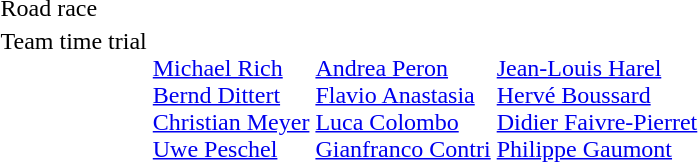<table>
<tr>
<td>Road race<br></td>
<td></td>
<td></td>
<td></td>
</tr>
<tr valign="top">
<td>Team time trial<br></td>
<td><br><a href='#'>Michael Rich</a><br><a href='#'>Bernd Dittert</a><br><a href='#'>Christian Meyer</a><br><a href='#'>Uwe Peschel</a></td>
<td><br><a href='#'>Andrea Peron</a><br><a href='#'>Flavio Anastasia</a><br><a href='#'>Luca Colombo</a><br><a href='#'>Gianfranco Contri</a></td>
<td><br><a href='#'>Jean-Louis Harel</a><br><a href='#'>Hervé Boussard</a><br><a href='#'>Didier Faivre-Pierret</a><br><a href='#'>Philippe Gaumont</a></td>
</tr>
<tr>
</tr>
</table>
